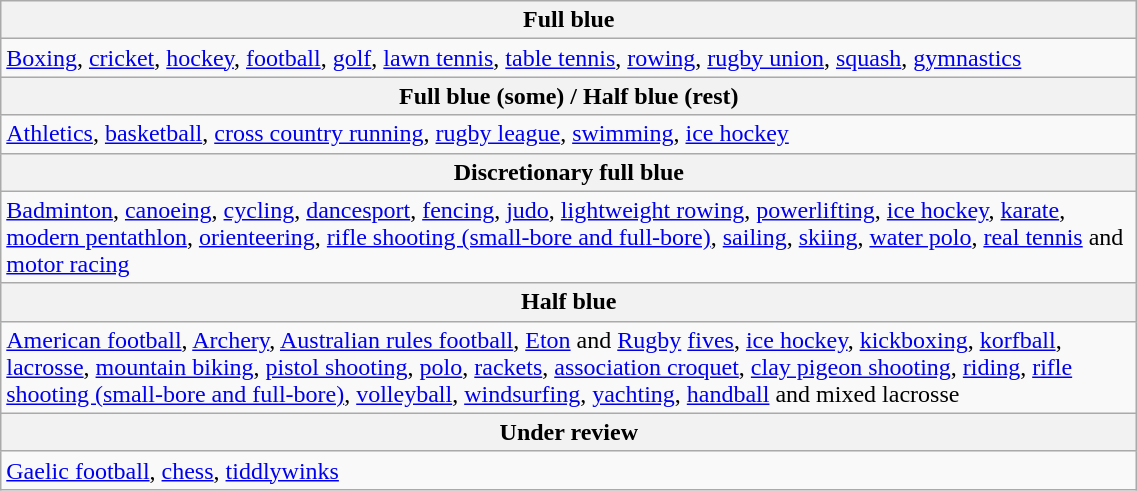<table border="1" cellspacing="0" cellpadding="4" width="60%" class="wikitable">
<tr>
<th>Full blue</th>
</tr>
<tr>
<td><a href='#'>Boxing</a>, <a href='#'>cricket</a>, <a href='#'>hockey</a>, <a href='#'>football</a>, <a href='#'>golf</a>, <a href='#'>lawn tennis</a>, <a href='#'>table tennis</a>, <a href='#'>rowing</a>, <a href='#'>rugby union</a>, <a href='#'>squash</a>, <a href='#'>gymnastics</a></td>
</tr>
<tr>
<th>Full blue (some) / Half blue (rest)</th>
</tr>
<tr>
<td><a href='#'>Athletics</a>, <a href='#'>basketball</a>, <a href='#'>cross country running</a>, <a href='#'>rugby league</a>, <a href='#'>swimming</a>, <a href='#'>ice hockey</a></td>
</tr>
<tr>
<th>Discretionary full blue</th>
</tr>
<tr>
<td><a href='#'>Badminton</a>, <a href='#'>canoeing</a>, <a href='#'>cycling</a>, <a href='#'>dancesport</a>, <a href='#'>fencing</a>, <a href='#'>judo</a>, <a href='#'>lightweight rowing</a>, <a href='#'>powerlifting</a>, <a href='#'>ice hockey</a>, <a href='#'>karate</a>, <a href='#'>modern pentathlon</a>, <a href='#'>orienteering</a>, <a href='#'>rifle shooting (small-bore and full-bore)</a>, <a href='#'>sailing</a>, <a href='#'>skiing</a>, <a href='#'>water polo</a>, <a href='#'>real tennis</a> and <a href='#'>motor racing</a></td>
</tr>
<tr>
<th>Half blue</th>
</tr>
<tr>
<td><a href='#'>American football</a>, <a href='#'>Archery</a>, <a href='#'>Australian rules football</a>, <a href='#'>Eton</a> and <a href='#'>Rugby</a> <a href='#'>fives</a>, <a href='#'>ice hockey</a>, <a href='#'>kickboxing</a>, <a href='#'>korfball</a>, <a href='#'>lacrosse</a>, <a href='#'>mountain biking</a>, <a href='#'>pistol shooting</a>, <a href='#'>polo</a>, <a href='#'>rackets</a>, <a href='#'>association croquet</a>, <a href='#'>clay pigeon shooting</a>, <a href='#'>riding</a>, <a href='#'>rifle shooting (small-bore and full-bore)</a>, <a href='#'>volleyball</a>, <a href='#'>windsurfing</a>, <a href='#'>yachting</a>, <a href='#'>handball</a> and mixed lacrosse</td>
</tr>
<tr>
<th>Under review</th>
</tr>
<tr>
<td><a href='#'>Gaelic football</a>, <a href='#'>chess</a>, <a href='#'>tiddlywinks</a></td>
</tr>
</table>
